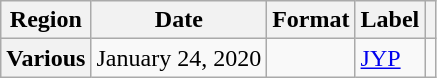<table class="wikitable plainrowheaders">
<tr>
<th scope="col">Region</th>
<th scope="col">Date</th>
<th scope="col">Format</th>
<th scope="col">Label</th>
<th scope="col"></th>
</tr>
<tr>
<th scope="row">Various</th>
<td>January 24, 2020</td>
<td></td>
<td><a href='#'>JYP</a></td>
<td style="text-align:center"></td>
</tr>
</table>
